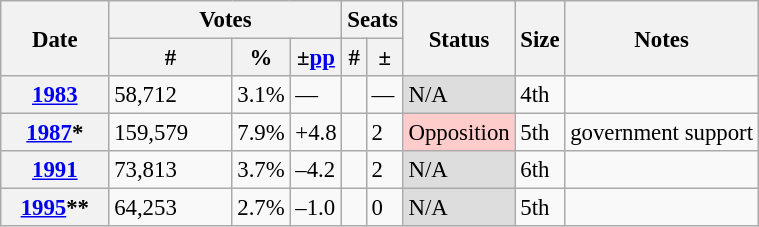<table class="wikitable" style="font-size:95%;">
<tr>
<th width="65" rowspan="2">Date</th>
<th colspan="3">Votes</th>
<th colspan="2">Seats</th>
<th rowspan="2">Status</th>
<th rowspan="2">Size</th>
<th rowspan="2">Notes</th>
</tr>
<tr>
<th width="75">#</th>
<th>%</th>
<th>±<a href='#'>pp</a></th>
<th>#</th>
<th>±</th>
</tr>
<tr>
<th><a href='#'>1983</a></th>
<td>58,712</td>
<td>3.1%</td>
<td>—</td>
<td style="text-align:center;"></td>
<td>—</td>
<td style="background:#ddd;">N/A</td>
<td>4th</td>
<td></td>
</tr>
<tr>
<th><a href='#'>1987</a>*</th>
<td>159,579</td>
<td>7.9%</td>
<td>+4.8</td>
<td style="text-align:center;"></td>
<td>2</td>
<td style="background:#fcc;">Opposition</td>
<td>5th</td>
<td>government support</td>
</tr>
<tr>
<th><a href='#'>1991</a></th>
<td>73,813</td>
<td>3.7%</td>
<td>–4.2</td>
<td style="text-align:center;"></td>
<td>2</td>
<td style="background:#ddd;">N/A</td>
<td>6th</td>
<td></td>
</tr>
<tr>
<th><a href='#'>1995</a>**</th>
<td>64,253</td>
<td>2.7%</td>
<td>–1.0</td>
<td style="text-align:center;"></td>
<td>0</td>
<td style="background:#ddd;">N/A</td>
<td>5th</td>
<td></td>
</tr>
</table>
